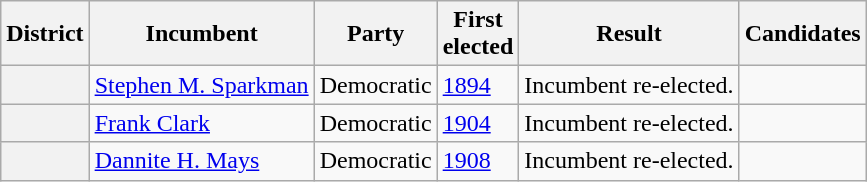<table class=wikitable>
<tr>
<th>District</th>
<th>Incumbent</th>
<th>Party</th>
<th>First<br>elected</th>
<th>Result</th>
<th>Candidates</th>
</tr>
<tr>
<th></th>
<td><a href='#'>Stephen M. Sparkman</a></td>
<td>Democratic</td>
<td><a href='#'>1894</a></td>
<td>Incumbent re-elected.</td>
<td nowrap></td>
</tr>
<tr>
<th></th>
<td><a href='#'>Frank Clark</a></td>
<td>Democratic</td>
<td><a href='#'>1904</a></td>
<td>Incumbent re-elected.</td>
<td nowrap></td>
</tr>
<tr>
<th></th>
<td><a href='#'>Dannite H. Mays</a></td>
<td>Democratic</td>
<td><a href='#'>1908</a></td>
<td>Incumbent re-elected.</td>
<td nowrap></td>
</tr>
</table>
